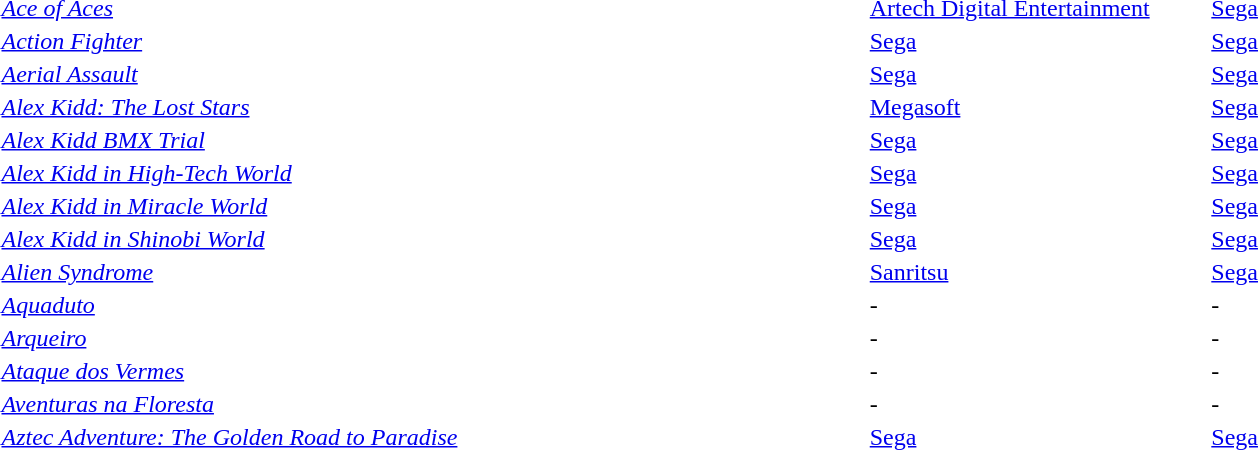<table style="width:100%;">
<tr>
<td style="width:46%;"><em><a href='#'>Ace of Aces</a></em></td>
<td style="width:18%;"><a href='#'>Artech Digital Entertainment</a></td>
<td style="width:18%;"><a href='#'>Sega</a></td>
<td style="width:18%;"></td>
</tr>
<tr>
<td><em><a href='#'>Action Fighter</a></em></td>
<td><a href='#'>Sega</a></td>
<td><a href='#'>Sega</a></td>
<td></td>
</tr>
<tr>
<td><em><a href='#'>Aerial Assault</a></em></td>
<td><a href='#'>Sega</a></td>
<td><a href='#'>Sega</a></td>
<td></td>
</tr>
<tr>
<td><em><a href='#'>Alex Kidd: The Lost Stars</a></em></td>
<td><a href='#'>Megasoft</a></td>
<td><a href='#'>Sega</a></td>
<td></td>
</tr>
<tr>
<td><em><a href='#'>Alex Kidd BMX Trial</a></em></td>
<td><a href='#'>Sega</a></td>
<td><a href='#'>Sega</a></td>
<td></td>
</tr>
<tr>
<td><em><a href='#'>Alex Kidd in High-Tech World</a></em></td>
<td><a href='#'>Sega</a></td>
<td><a href='#'>Sega</a></td>
<td></td>
</tr>
<tr>
<td><em><a href='#'>Alex Kidd in Miracle World</a></em></td>
<td><a href='#'>Sega</a></td>
<td><a href='#'>Sega</a></td>
<td></td>
</tr>
<tr>
<td><em><a href='#'>Alex Kidd in Shinobi World</a></em></td>
<td><a href='#'>Sega</a></td>
<td><a href='#'>Sega</a></td>
<td></td>
</tr>
<tr>
<td><em><a href='#'>Alien Syndrome</a></em></td>
<td><a href='#'>Sanritsu</a></td>
<td><a href='#'>Sega</a></td>
<td></td>
</tr>
<tr>
<td><em><a href='#'>Aquaduto</a></em></td>
<td>-</td>
<td>-</td>
<td></td>
</tr>
<tr>
<td><em><a href='#'>Arqueiro</a></em></td>
<td>-</td>
<td>-</td>
<td></td>
</tr>
<tr>
<td><em><a href='#'>Ataque dos Vermes</a></em></td>
<td>-</td>
<td>-</td>
<td></td>
</tr>
<tr>
<td><em><a href='#'>Aventuras na Floresta</a></em></td>
<td>-</td>
<td>-</td>
<td></td>
</tr>
<tr>
<td><em><a href='#'>Aztec Adventure: The Golden Road to Paradise</a></em><br></td>
<td><a href='#'>Sega</a></td>
<td><a href='#'>Sega</a></td>
<td></td>
</tr>
</table>
